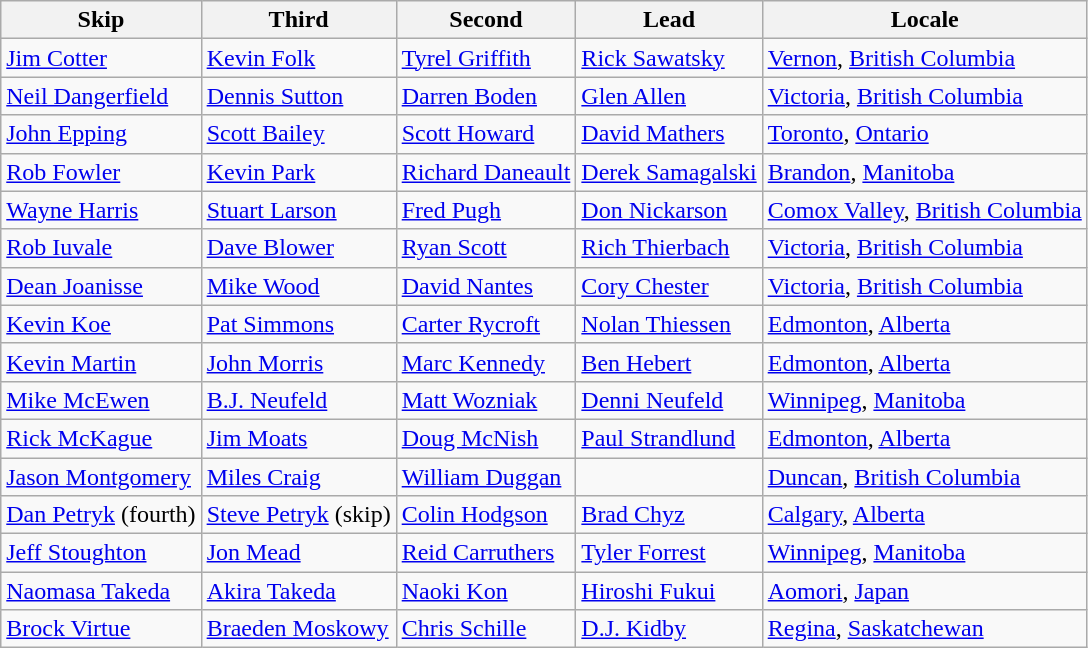<table class="wikitable">
<tr>
<th>Skip</th>
<th>Third</th>
<th>Second</th>
<th>Lead</th>
<th>Locale</th>
</tr>
<tr>
<td><a href='#'>Jim Cotter</a></td>
<td><a href='#'>Kevin Folk</a></td>
<td><a href='#'>Tyrel Griffith</a></td>
<td><a href='#'>Rick Sawatsky</a></td>
<td> <a href='#'>Vernon</a>, <a href='#'>British Columbia</a></td>
</tr>
<tr>
<td><a href='#'>Neil Dangerfield</a></td>
<td><a href='#'>Dennis Sutton</a></td>
<td><a href='#'>Darren Boden</a></td>
<td><a href='#'>Glen Allen</a></td>
<td> <a href='#'>Victoria</a>, <a href='#'>British Columbia</a></td>
</tr>
<tr>
<td><a href='#'>John Epping</a></td>
<td><a href='#'>Scott Bailey</a></td>
<td><a href='#'>Scott Howard</a></td>
<td><a href='#'>David Mathers</a></td>
<td> <a href='#'>Toronto</a>, <a href='#'>Ontario</a></td>
</tr>
<tr>
<td><a href='#'>Rob Fowler</a></td>
<td><a href='#'>Kevin Park</a></td>
<td><a href='#'>Richard Daneault</a></td>
<td><a href='#'>Derek Samagalski</a></td>
<td> <a href='#'>Brandon</a>, <a href='#'>Manitoba</a></td>
</tr>
<tr>
<td><a href='#'>Wayne Harris</a></td>
<td><a href='#'>Stuart Larson</a></td>
<td><a href='#'>Fred Pugh</a></td>
<td><a href='#'>Don Nickarson</a></td>
<td> <a href='#'>Comox Valley</a>, <a href='#'>British Columbia</a></td>
</tr>
<tr>
<td><a href='#'>Rob Iuvale</a></td>
<td><a href='#'>Dave Blower</a></td>
<td><a href='#'>Ryan Scott</a></td>
<td><a href='#'>Rich Thierbach</a></td>
<td> <a href='#'>Victoria</a>, <a href='#'>British Columbia</a></td>
</tr>
<tr>
<td><a href='#'>Dean Joanisse</a></td>
<td><a href='#'>Mike Wood</a></td>
<td><a href='#'>David Nantes</a></td>
<td><a href='#'>Cory Chester</a></td>
<td> <a href='#'>Victoria</a>, <a href='#'>British Columbia</a></td>
</tr>
<tr>
<td><a href='#'>Kevin Koe</a></td>
<td><a href='#'>Pat Simmons</a></td>
<td><a href='#'>Carter Rycroft</a></td>
<td><a href='#'>Nolan Thiessen</a></td>
<td> <a href='#'>Edmonton</a>, <a href='#'>Alberta</a></td>
</tr>
<tr>
<td><a href='#'>Kevin Martin</a></td>
<td><a href='#'>John Morris</a></td>
<td><a href='#'>Marc Kennedy</a></td>
<td><a href='#'>Ben Hebert</a></td>
<td> <a href='#'>Edmonton</a>, <a href='#'>Alberta</a></td>
</tr>
<tr>
<td><a href='#'>Mike McEwen</a></td>
<td><a href='#'>B.J. Neufeld</a></td>
<td><a href='#'>Matt Wozniak</a></td>
<td><a href='#'>Denni Neufeld</a></td>
<td> <a href='#'>Winnipeg</a>, <a href='#'>Manitoba</a></td>
</tr>
<tr>
<td><a href='#'>Rick McKague</a></td>
<td><a href='#'>Jim Moats</a></td>
<td><a href='#'>Doug McNish</a></td>
<td><a href='#'>Paul Strandlund</a></td>
<td> <a href='#'>Edmonton</a>, <a href='#'>Alberta</a></td>
</tr>
<tr>
<td><a href='#'>Jason Montgomery</a></td>
<td><a href='#'>Miles Craig</a></td>
<td><a href='#'>William Duggan</a></td>
<td></td>
<td> <a href='#'>Duncan</a>, <a href='#'>British Columbia</a></td>
</tr>
<tr>
<td><a href='#'>Dan Petryk</a> (fourth)</td>
<td><a href='#'>Steve Petryk</a> (skip)</td>
<td><a href='#'>Colin Hodgson</a></td>
<td><a href='#'>Brad Chyz</a></td>
<td> <a href='#'>Calgary</a>, <a href='#'>Alberta</a></td>
</tr>
<tr>
<td><a href='#'>Jeff Stoughton</a></td>
<td><a href='#'>Jon Mead</a></td>
<td><a href='#'>Reid Carruthers</a></td>
<td><a href='#'>Tyler Forrest</a></td>
<td> <a href='#'>Winnipeg</a>, <a href='#'>Manitoba</a></td>
</tr>
<tr>
<td><a href='#'>Naomasa Takeda</a></td>
<td><a href='#'>Akira Takeda</a></td>
<td><a href='#'>Naoki Kon</a></td>
<td><a href='#'>Hiroshi Fukui</a></td>
<td> <a href='#'>Aomori</a>, <a href='#'>Japan</a></td>
</tr>
<tr>
<td><a href='#'>Brock Virtue</a></td>
<td><a href='#'>Braeden Moskowy</a></td>
<td><a href='#'>Chris Schille</a></td>
<td><a href='#'>D.J. Kidby</a></td>
<td> <a href='#'>Regina</a>, <a href='#'>Saskatchewan</a></td>
</tr>
</table>
